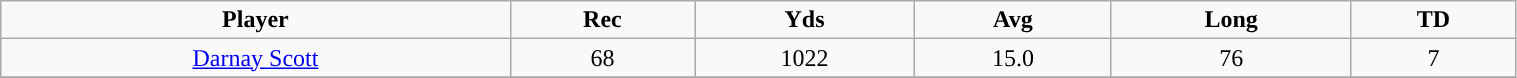<table class="wikitable" width="80%">
<tr align="center">
<td><strong>Player</strong></td>
<td><strong>Rec</strong></td>
<td><strong>Yds</strong></td>
<td><strong>Avg</strong></td>
<td><strong>Long</strong></td>
<td><strong>TD</strong></td>
</tr>
<tr align="center" bgcolor="">
<td><a href='#'>Darnay Scott</a></td>
<td>68</td>
<td>1022</td>
<td>15.0</td>
<td>76</td>
<td>7</td>
</tr>
<tr align="center" bgcolor="">
</tr>
</table>
